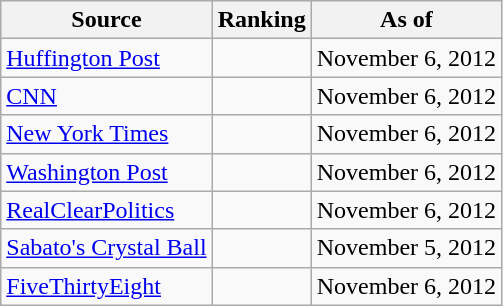<table class="wikitable" style="text-align:center">
<tr>
<th>Source</th>
<th>Ranking</th>
<th>As of</th>
</tr>
<tr>
<td align="left"><a href='#'>Huffington Post</a></td>
<td></td>
<td>November 6, 2012</td>
</tr>
<tr>
<td align="left"><a href='#'>CNN</a></td>
<td></td>
<td>November 6, 2012</td>
</tr>
<tr>
<td align=left><a href='#'>New York Times</a></td>
<td></td>
<td>November 6, 2012</td>
</tr>
<tr>
<td align="left"><a href='#'>Washington Post</a></td>
<td></td>
<td>November 6, 2012</td>
</tr>
<tr>
<td align="left"><a href='#'>RealClearPolitics</a></td>
<td></td>
<td>November 6, 2012</td>
</tr>
<tr>
<td align="left"><a href='#'>Sabato's Crystal Ball</a></td>
<td></td>
<td>November 5, 2012</td>
</tr>
<tr>
<td align="left"><a href='#'>FiveThirtyEight</a></td>
<td></td>
<td>November 6, 2012</td>
</tr>
</table>
